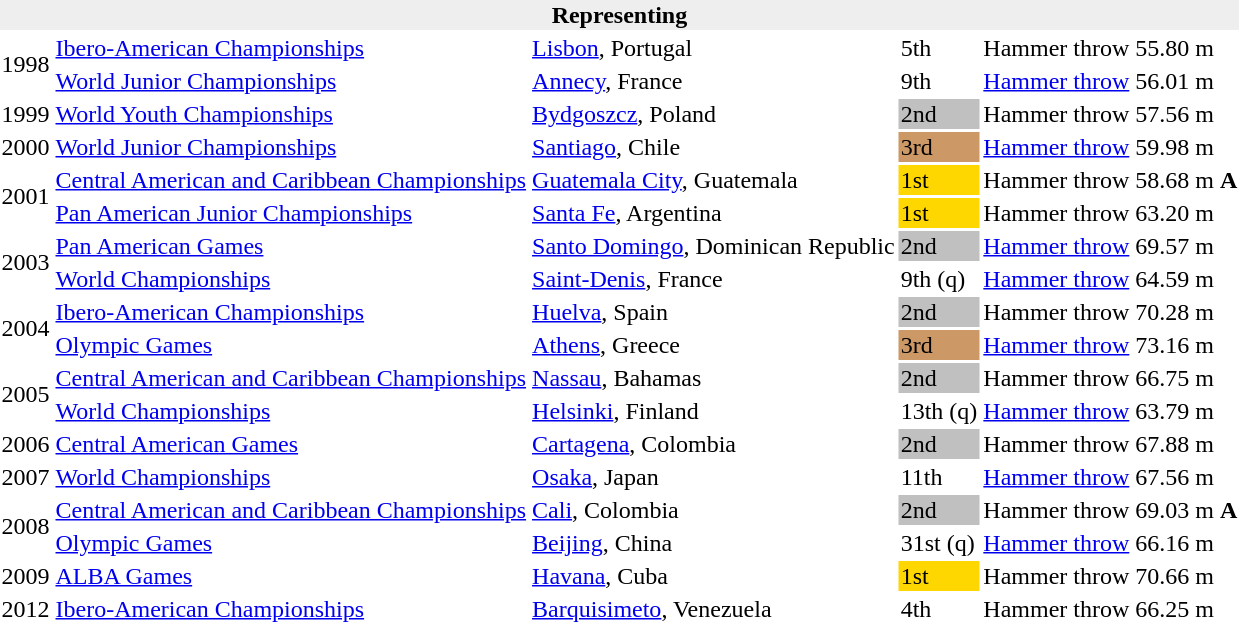<table>
<tr>
<th bgcolor="#eeeeee" colspan="6">Representing </th>
</tr>
<tr>
<td rowspan=2>1998</td>
<td><a href='#'>Ibero-American Championships</a></td>
<td><a href='#'>Lisbon</a>, Portugal</td>
<td>5th</td>
<td>Hammer throw</td>
<td>55.80 m</td>
</tr>
<tr>
<td><a href='#'>World Junior Championships</a></td>
<td><a href='#'>Annecy</a>, France</td>
<td>9th</td>
<td><a href='#'>Hammer throw</a></td>
<td>56.01 m</td>
</tr>
<tr>
<td>1999</td>
<td><a href='#'>World Youth Championships</a></td>
<td><a href='#'>Bydgoszcz</a>, Poland</td>
<td bgcolor=silver>2nd</td>
<td>Hammer throw</td>
<td>57.56 m</td>
</tr>
<tr>
<td>2000</td>
<td><a href='#'>World Junior Championships</a></td>
<td><a href='#'>Santiago</a>, Chile</td>
<td bgcolor=cc9966>3rd</td>
<td><a href='#'>Hammer throw</a></td>
<td>59.98 m</td>
</tr>
<tr>
<td rowspan=2>2001</td>
<td><a href='#'>Central American and Caribbean Championships</a></td>
<td><a href='#'>Guatemala City</a>, Guatemala</td>
<td bgcolor=gold>1st</td>
<td>Hammer throw</td>
<td>58.68 m <strong>A</strong></td>
</tr>
<tr>
<td><a href='#'>Pan American Junior Championships</a></td>
<td><a href='#'>Santa Fe</a>, Argentina</td>
<td bgcolor=gold>1st</td>
<td>Hammer throw</td>
<td>63.20 m</td>
</tr>
<tr>
<td rowspan=2>2003</td>
<td><a href='#'>Pan American Games</a></td>
<td><a href='#'>Santo Domingo</a>, Dominican Republic</td>
<td bgcolor=silver>2nd</td>
<td><a href='#'>Hammer throw</a></td>
<td>69.57 m</td>
</tr>
<tr>
<td><a href='#'>World Championships</a></td>
<td><a href='#'>Saint-Denis</a>, France</td>
<td>9th (q)</td>
<td><a href='#'>Hammer throw</a></td>
<td>64.59 m</td>
</tr>
<tr>
<td rowspan=2>2004</td>
<td><a href='#'>Ibero-American Championships</a></td>
<td><a href='#'>Huelva</a>, Spain</td>
<td bgcolor=silver>2nd</td>
<td>Hammer throw</td>
<td>70.28 m</td>
</tr>
<tr>
<td><a href='#'>Olympic Games</a></td>
<td><a href='#'>Athens</a>, Greece</td>
<td bgcolor=cc9966>3rd</td>
<td><a href='#'>Hammer throw</a></td>
<td>73.16 m</td>
</tr>
<tr>
<td rowspan=2>2005</td>
<td><a href='#'>Central American and Caribbean Championships</a></td>
<td><a href='#'>Nassau</a>, Bahamas</td>
<td bgcolor=silver>2nd</td>
<td>Hammer throw</td>
<td>66.75 m</td>
</tr>
<tr>
<td><a href='#'>World Championships</a></td>
<td><a href='#'>Helsinki</a>, Finland</td>
<td>13th (q)</td>
<td><a href='#'>Hammer throw</a></td>
<td>63.79 m</td>
</tr>
<tr>
<td>2006</td>
<td><a href='#'>Central American Games</a></td>
<td><a href='#'>Cartagena</a>, Colombia</td>
<td bgcolor=silver>2nd</td>
<td>Hammer throw</td>
<td>67.88 m</td>
</tr>
<tr>
<td>2007</td>
<td><a href='#'>World Championships</a></td>
<td><a href='#'>Osaka</a>, Japan</td>
<td>11th</td>
<td><a href='#'>Hammer throw</a></td>
<td>67.56 m</td>
</tr>
<tr>
<td rowspan=2>2008</td>
<td><a href='#'>Central American and Caribbean Championships</a></td>
<td><a href='#'>Cali</a>, Colombia</td>
<td bgcolor=silver>2nd</td>
<td>Hammer throw</td>
<td>69.03 m <strong>A</strong></td>
</tr>
<tr>
<td><a href='#'>Olympic Games</a></td>
<td><a href='#'>Beijing</a>, China</td>
<td>31st (q)</td>
<td><a href='#'>Hammer throw</a></td>
<td>66.16 m</td>
</tr>
<tr>
<td>2009</td>
<td><a href='#'>ALBA Games</a></td>
<td><a href='#'>Havana</a>, Cuba</td>
<td bgcolor=gold>1st</td>
<td>Hammer throw</td>
<td>70.66 m</td>
</tr>
<tr>
<td>2012</td>
<td><a href='#'>Ibero-American Championships</a></td>
<td><a href='#'>Barquisimeto</a>, Venezuela</td>
<td>4th</td>
<td>Hammer throw</td>
<td>66.25 m</td>
</tr>
</table>
